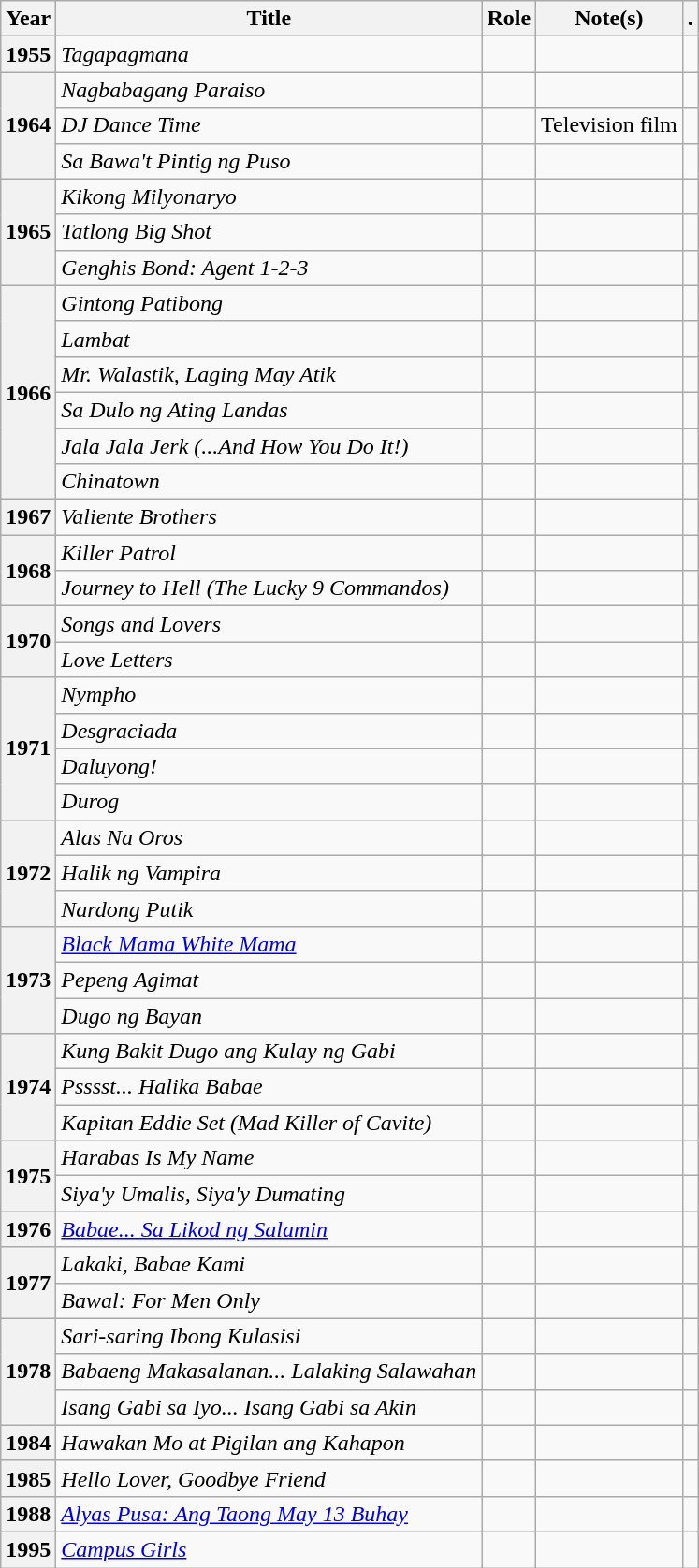<table class="wikitable plainrowheaders sortable">
<tr>
<th scope="col">Year</th>
<th scope="col">Title</th>
<th scope="col" class="unsortable">Role</th>
<th scope="col" class="unsortable">Note(s)</th>
<th scope="col" class="unsortable">.</th>
</tr>
<tr>
<th scope="row">1955</th>
<td><em>Tagapagmana</em></td>
<td></td>
<td></td>
<td style="text-align:center;"></td>
</tr>
<tr>
<th rowspan="3" scope="row">1964</th>
<td><em>Nagbabagang Paraiso</em> </td>
<td></td>
<td></td>
<td style="text-align:center;"></td>
</tr>
<tr>
<td><em>DJ Dance Time</em> </td>
<td></td>
<td>Television film </td>
<td style="text-align:center;"></td>
</tr>
<tr>
<td><em>Sa Bawa't Pintig ng Puso</em> </td>
<td></td>
<td></td>
<td style="text-align:center;"></td>
</tr>
<tr>
<th rowspan="3" scope="row">1965</th>
<td><em>Kikong Milyonaryo</em> </td>
<td></td>
<td></td>
<td style="text-align:center;"></td>
</tr>
<tr>
<td><em>Tatlong Big Shot</em> </td>
<td></td>
<td></td>
<td style="text-align:center;"></td>
</tr>
<tr>
<td><em>Genghis Bond: Agent 1-2-3</em> </td>
<td></td>
<td></td>
<td style="text-align:center;"></td>
</tr>
<tr>
<th rowspan="6" scope="row">1966</th>
<td><em>Gintong Patibong</em> </td>
<td></td>
<td></td>
<td style="text-align:center;"></td>
</tr>
<tr>
<td><em>Lambat</em> </td>
<td></td>
<td></td>
<td style="text-align:center;"></td>
</tr>
<tr>
<td><em>Mr. Walastik, Laging May Atik</em> </td>
<td></td>
<td></td>
<td style="text-align:center;"></td>
</tr>
<tr>
<td><em>Sa Dulo ng Ating Landas</em> </td>
<td></td>
<td></td>
<td style="text-align:center;"></td>
</tr>
<tr>
<td><em>Jala Jala Jerk (...And How You Do It!)</em> </td>
<td></td>
<td></td>
<td style="text-align:center;"></td>
</tr>
<tr>
<td><em>Chinatown</em> </td>
<td></td>
<td></td>
<td style="text-align:center;"></td>
</tr>
<tr>
<th scope="row">1967</th>
<td><em>Valiente Brothers</em> </td>
<td></td>
<td></td>
<td style="text-align:center;"></td>
</tr>
<tr>
<th rowspan="2" scope="row">1968</th>
<td><em>Killer Patrol</em> </td>
<td></td>
<td></td>
<td style="text-align:center;"></td>
</tr>
<tr>
<td><em>Journey to Hell (The Lucky 9 Commandos)</em> </td>
<td></td>
<td></td>
<td style="text-align:center;"></td>
</tr>
<tr>
<th rowspan="2" scope="row">1970</th>
<td><em>Songs and Lovers</em> </td>
<td></td>
<td></td>
<td style="text-align:center;"></td>
</tr>
<tr>
<td><em>Love Letters</em> </td>
<td></td>
<td></td>
<td style="text-align:center;"></td>
</tr>
<tr>
<th rowspan="4" scope="row">1971</th>
<td><em>Nympho</em></td>
<td></td>
<td></td>
<td style="text-align:center;"></td>
</tr>
<tr>
<td><em>Desgraciada</em></td>
<td></td>
<td></td>
<td style="text-align:center;"></td>
</tr>
<tr>
<td><em>Daluyong!</em> </td>
<td></td>
<td></td>
<td style="text-align:center;"></td>
</tr>
<tr>
<td><em>Durog</em></td>
<td></td>
<td></td>
<td style="text-align:center;"></td>
</tr>
<tr>
<th rowspan="3" scope="row">1972</th>
<td><em>Alas Na Oros</em> </td>
<td></td>
<td></td>
<td style="text-align:center;"></td>
</tr>
<tr>
<td><em>Halik ng Vampira</em> </td>
<td></td>
<td></td>
<td style="text-align:center;"></td>
</tr>
<tr>
<td><em>Nardong Putik</em> </td>
<td></td>
<td></td>
<td style="text-align:center;"></td>
</tr>
<tr>
<th rowspan="3" scope="row">1973</th>
<td><em><a href='#'>Black Mama White Mama</a></em> </td>
<td></td>
<td></td>
<td style="text-align:center;"></td>
</tr>
<tr>
<td><em>Pepeng Agimat</em> </td>
<td></td>
<td></td>
<td style="text-align:center;"></td>
</tr>
<tr>
<td><em>Dugo ng Bayan</em> </td>
<td></td>
<td></td>
<td style="text-align:center;"></td>
</tr>
<tr>
<th rowspan="3" scope="row">1974</th>
<td><em>Kung Bakit Dugo ang Kulay ng Gabi</em> </td>
<td></td>
<td></td>
<td style="text-align:center;"></td>
</tr>
<tr>
<td><em>Psssst... Halika Babae</em> </td>
<td></td>
<td></td>
<td style="text-align:center;"></td>
</tr>
<tr>
<td><em>Kapitan Eddie Set (Mad Killer of Cavite)</em> </td>
<td></td>
<td></td>
<td style="text-align:center;"></td>
</tr>
<tr>
<th rowspan="2" scope="row">1975</th>
<td><em>Harabas Is My Name</em> </td>
<td></td>
<td></td>
<td style="text-align:center;"></td>
</tr>
<tr>
<td><em>Siya'y Umalis, Siya'y Dumating</em> </td>
<td></td>
<td></td>
<td style="text-align:center;"></td>
</tr>
<tr>
<th scope="row">1976</th>
<td><em><a href='#'>Babae... Sa Likod ng Salamin</a></em> </td>
<td></td>
<td></td>
<td style="text-align:center;"></td>
</tr>
<tr>
<th rowspan="2" scope="row">1977</th>
<td><em>Lakaki, Babae Kami</em> </td>
<td></td>
<td></td>
<td style="text-align:center;"></td>
</tr>
<tr>
<td><em>Bawal: For Men Only</em> </td>
<td></td>
<td></td>
<td style="text-align:center;"></td>
</tr>
<tr>
<th rowspan="3" scope="row">1978</th>
<td><em>Sari-saring Ibong Kulasisi</em> </td>
<td></td>
<td></td>
<td style="text-align:center;"></td>
</tr>
<tr>
<td><em>Babaeng Makasalanan... Lalaking Salawahan</em> </td>
<td></td>
<td></td>
<td style="text-align:center;"></td>
</tr>
<tr>
<td><em>Isang Gabi sa Iyo... Isang Gabi sa Akin</em> </td>
<td></td>
<td></td>
<td style="text-align:center;"></td>
</tr>
<tr>
<th scope="row">1984</th>
<td><em>Hawakan Mo at Pigilan ang Kahapon</em> </td>
<td></td>
<td></td>
<td style="text-align:center;"></td>
</tr>
<tr>
<th scope="row">1985</th>
<td><em>Hello Lover, Goodbye Friend</em> </td>
<td></td>
<td></td>
<td style="text-align:center;"></td>
</tr>
<tr>
<th scope="row">1988</th>
<td><em><a href='#'>Alyas Pusa: Ang Taong May 13 Buhay</a></em></td>
<td></td>
<td></td>
<td style="text-align:center;"></td>
</tr>
<tr>
<th scope="row">1995</th>
<td><em><a href='#'>Campus Girls</a></em></td>
<td></td>
<td></td>
<td style="text-align:center;"></td>
</tr>
</table>
